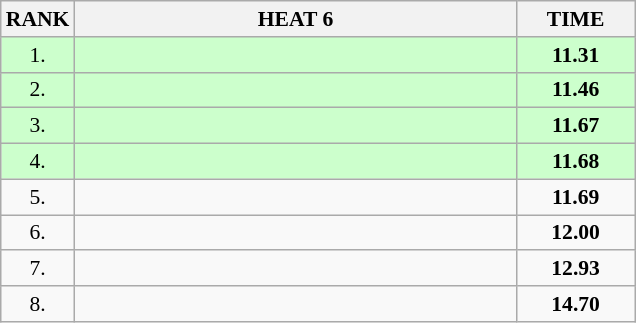<table class="wikitable" style="border-collapse: collapse; font-size: 90%;">
<tr>
<th>RANK</th>
<th style="width: 20em">HEAT 6</th>
<th style="width: 5em">TIME</th>
</tr>
<tr style="background:#ccffcc;">
<td align="center">1.</td>
<td></td>
<td align="center"><strong>11.31</strong></td>
</tr>
<tr style="background:#ccffcc;">
<td align="center">2.</td>
<td></td>
<td align="center"><strong>11.46</strong></td>
</tr>
<tr style="background:#ccffcc;">
<td align="center">3.</td>
<td></td>
<td align="center"><strong>11.67</strong></td>
</tr>
<tr style="background:#ccffcc;">
<td align="center">4.</td>
<td></td>
<td align="center"><strong>11.68</strong></td>
</tr>
<tr>
<td align="center">5.</td>
<td></td>
<td align="center"><strong>11.69</strong></td>
</tr>
<tr>
<td align="center">6.</td>
<td></td>
<td align="center"><strong>12.00</strong></td>
</tr>
<tr>
<td align="center">7.</td>
<td></td>
<td align="center"><strong>12.93</strong></td>
</tr>
<tr>
<td align="center">8.</td>
<td></td>
<td align="center"><strong>14.70</strong></td>
</tr>
</table>
